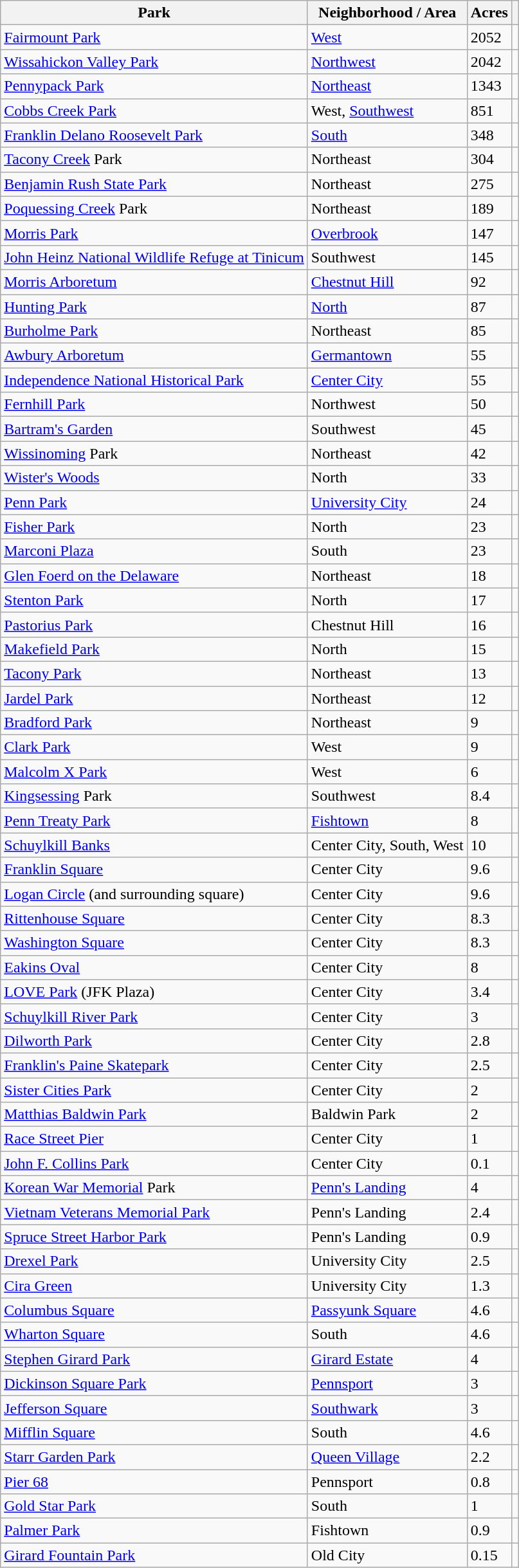<table class="wikitable sortable">
<tr>
<th>Park</th>
<th>Neighborhood / Area</th>
<th>Acres</th>
<th class="unsortable"></th>
</tr>
<tr>
<td><a href='#'>Fairmount Park</a></td>
<td><a href='#'>West</a></td>
<td>2052</td>
<td></td>
</tr>
<tr>
<td><a href='#'>Wissahickon Valley Park</a></td>
<td><a href='#'>Northwest</a></td>
<td>2042</td>
<td></td>
</tr>
<tr>
<td><a href='#'>Pennypack Park</a></td>
<td><a href='#'>Northeast</a></td>
<td>1343</td>
<td></td>
</tr>
<tr>
<td><a href='#'>Cobbs Creek Park</a></td>
<td>West, <a href='#'>Southwest</a></td>
<td>851</td>
<td></td>
</tr>
<tr>
<td><a href='#'>Franklin Delano Roosevelt Park</a></td>
<td><a href='#'>South</a></td>
<td>348</td>
<td></td>
</tr>
<tr>
<td><a href='#'>Tacony Creek</a> Park</td>
<td>Northeast</td>
<td>304</td>
<td></td>
</tr>
<tr>
<td><a href='#'>Benjamin Rush State Park</a></td>
<td>Northeast</td>
<td>275</td>
<td></td>
</tr>
<tr>
<td><a href='#'>Poquessing Creek</a> Park</td>
<td>Northeast</td>
<td>189</td>
<td></td>
</tr>
<tr>
<td><a href='#'>Morris Park</a></td>
<td><a href='#'>Overbrook</a></td>
<td>147</td>
<td></td>
</tr>
<tr>
<td><a href='#'>John Heinz National Wildlife Refuge at Tinicum</a></td>
<td>Southwest</td>
<td>145</td>
<td></td>
</tr>
<tr>
<td><a href='#'>Morris Arboretum</a></td>
<td><a href='#'>Chestnut Hill</a></td>
<td>92</td>
<td></td>
</tr>
<tr>
<td><a href='#'>Hunting Park</a></td>
<td><a href='#'>North</a></td>
<td>87</td>
<td></td>
</tr>
<tr>
<td><a href='#'>Burholme Park</a></td>
<td>Northeast</td>
<td>85</td>
<td></td>
</tr>
<tr>
<td><a href='#'>Awbury Arboretum</a></td>
<td><a href='#'>Germantown</a></td>
<td>55</td>
<td></td>
</tr>
<tr>
<td><a href='#'>Independence National Historical Park</a></td>
<td><a href='#'>Center City</a></td>
<td>55</td>
<td></td>
</tr>
<tr>
<td><a href='#'>Fernhill Park</a></td>
<td>Northwest</td>
<td>50</td>
<td></td>
</tr>
<tr>
<td><a href='#'>Bartram's Garden</a></td>
<td>Southwest</td>
<td>45</td>
<td></td>
</tr>
<tr>
<td><a href='#'>Wissinoming</a> Park</td>
<td>Northeast</td>
<td>42</td>
<td></td>
</tr>
<tr>
<td><a href='#'>Wister's Woods</a></td>
<td>North</td>
<td>33</td>
<td></td>
</tr>
<tr>
<td><a href='#'>Penn Park</a></td>
<td><a href='#'>University City</a></td>
<td>24</td>
<td></td>
</tr>
<tr>
<td><a href='#'>Fisher Park</a></td>
<td>North</td>
<td>23</td>
<td></td>
</tr>
<tr>
<td><a href='#'>Marconi Plaza</a></td>
<td>South</td>
<td>23</td>
<td></td>
</tr>
<tr>
<td><a href='#'>Glen Foerd on the Delaware</a></td>
<td>Northeast</td>
<td>18</td>
<td></td>
</tr>
<tr>
<td><a href='#'>Stenton Park</a></td>
<td>North</td>
<td>17</td>
<td></td>
</tr>
<tr>
<td><a href='#'>Pastorius Park</a></td>
<td>Chestnut Hill</td>
<td>16</td>
<td></td>
</tr>
<tr>
<td><a href='#'>Makefield Park</a></td>
<td>North</td>
<td>15</td>
<td></td>
</tr>
<tr>
<td><a href='#'>Tacony Park</a></td>
<td>Northeast</td>
<td>13</td>
<td></td>
</tr>
<tr>
<td><a href='#'>Jardel Park</a></td>
<td>Northeast</td>
<td>12</td>
<td></td>
</tr>
<tr>
<td><a href='#'>Bradford Park</a></td>
<td>Northeast</td>
<td>9</td>
<td></td>
</tr>
<tr>
<td><a href='#'>Clark Park</a></td>
<td>West</td>
<td>9</td>
<td></td>
</tr>
<tr>
<td><a href='#'>Malcolm X Park</a></td>
<td>West</td>
<td>6</td>
<td></td>
</tr>
<tr>
<td><a href='#'>Kingsessing</a> Park</td>
<td>Southwest</td>
<td>8.4</td>
<td></td>
</tr>
<tr>
<td><a href='#'>Penn Treaty Park</a></td>
<td><a href='#'>Fishtown</a></td>
<td>8</td>
<td></td>
</tr>
<tr>
<td><a href='#'>Schuylkill Banks</a></td>
<td>Center City, South, West</td>
<td>10</td>
<td></td>
</tr>
<tr>
<td><a href='#'>Franklin Square</a></td>
<td>Center City</td>
<td>9.6</td>
<td></td>
</tr>
<tr>
<td><a href='#'>Logan Circle</a> (and surrounding square)</td>
<td>Center City</td>
<td>9.6</td>
<td></td>
</tr>
<tr>
<td><a href='#'>Rittenhouse Square</a></td>
<td>Center City</td>
<td>8.3</td>
<td></td>
</tr>
<tr>
<td><a href='#'>Washington Square</a></td>
<td>Center City</td>
<td>8.3</td>
<td></td>
</tr>
<tr>
<td><a href='#'>Eakins Oval</a></td>
<td>Center City</td>
<td>8</td>
<td></td>
</tr>
<tr>
<td><a href='#'>LOVE Park</a> (JFK Plaza)</td>
<td>Center City</td>
<td>3.4</td>
<td></td>
</tr>
<tr>
<td><a href='#'>Schuylkill River Park</a></td>
<td>Center City</td>
<td>3</td>
<td></td>
</tr>
<tr>
<td><a href='#'>Dilworth Park</a></td>
<td>Center City</td>
<td>2.8</td>
<td></td>
</tr>
<tr>
<td><a href='#'>Franklin's Paine Skatepark</a></td>
<td>Center City</td>
<td>2.5</td>
<td></td>
</tr>
<tr>
<td><a href='#'>Sister Cities Park</a></td>
<td>Center City</td>
<td>2</td>
<td></td>
</tr>
<tr>
<td><a href='#'>Matthias Baldwin Park</a></td>
<td>Baldwin Park</td>
<td>2</td>
<td></td>
</tr>
<tr>
<td><a href='#'>Race Street Pier</a></td>
<td>Center City</td>
<td>1</td>
<td></td>
</tr>
<tr>
<td><a href='#'>John F. Collins Park</a></td>
<td>Center City</td>
<td>0.1</td>
<td></td>
</tr>
<tr>
<td><a href='#'>Korean War Memorial</a> Park</td>
<td><a href='#'>Penn's Landing</a></td>
<td>4</td>
<td></td>
</tr>
<tr>
<td><a href='#'>Vietnam Veterans Memorial Park</a></td>
<td>Penn's Landing</td>
<td>2.4</td>
<td></td>
</tr>
<tr>
<td><a href='#'>Spruce Street Harbor Park</a></td>
<td>Penn's Landing</td>
<td>0.9</td>
<td></td>
</tr>
<tr>
<td><a href='#'>Drexel Park</a></td>
<td>University City</td>
<td>2.5</td>
<td></td>
</tr>
<tr>
<td><a href='#'>Cira Green</a></td>
<td>University City</td>
<td>1.3</td>
<td></td>
</tr>
<tr>
<td><a href='#'>Columbus Square</a></td>
<td><a href='#'>Passyunk Square</a></td>
<td>4.6</td>
<td></td>
</tr>
<tr>
<td><a href='#'>Wharton Square</a></td>
<td>South</td>
<td>4.6</td>
<td></td>
</tr>
<tr>
<td><a href='#'>Stephen Girard Park</a></td>
<td><a href='#'>Girard Estate</a></td>
<td>4</td>
<td></td>
</tr>
<tr>
<td><a href='#'>Dickinson Square Park</a></td>
<td><a href='#'>Pennsport</a></td>
<td>3</td>
<td></td>
</tr>
<tr>
<td><a href='#'>Jefferson Square</a></td>
<td><a href='#'>Southwark</a></td>
<td>3</td>
<td></td>
</tr>
<tr>
<td><a href='#'>Mifflin Square</a></td>
<td>South</td>
<td>4.6</td>
<td></td>
</tr>
<tr>
<td><a href='#'>Starr Garden Park</a></td>
<td><a href='#'>Queen Village</a></td>
<td>2.2</td>
<td></td>
</tr>
<tr>
<td><a href='#'>Pier 68</a></td>
<td>Pennsport</td>
<td>0.8</td>
<td></td>
</tr>
<tr>
<td><a href='#'>Gold Star Park</a></td>
<td>South</td>
<td>1</td>
<td></td>
</tr>
<tr>
<td><a href='#'>Palmer Park</a></td>
<td>Fishtown</td>
<td>0.9</td>
<td></td>
</tr>
<tr>
<td><a href='#'>Girard Fountain Park</a></td>
<td>Old City</td>
<td>0.15</td>
<td></td>
</tr>
</table>
